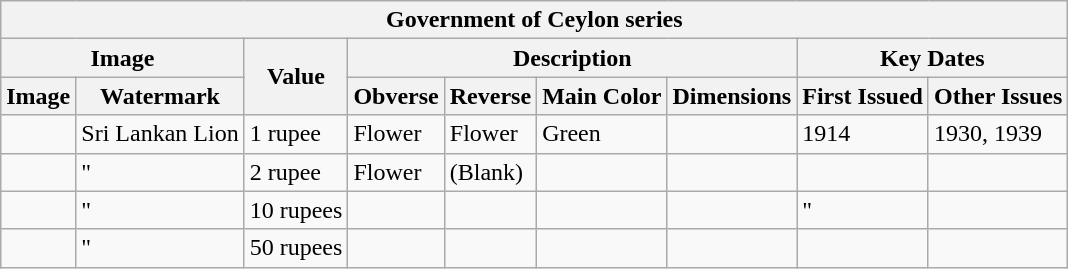<table class="wikitable" style="font-size: 100%">
<tr>
<th colspan="10">Government of Ceylon series</th>
</tr>
<tr>
<th colspan="2">Image</th>
<th rowspan="2">Value</th>
<th colspan="4">Description</th>
<th colspan="2">Key Dates</th>
</tr>
<tr>
<th>Image</th>
<th>Watermark</th>
<th>Obverse</th>
<th>Reverse</th>
<th>Main Color</th>
<th>Dimensions</th>
<th>First Issued</th>
<th>Other Issues</th>
</tr>
<tr>
<td></td>
<td>Sri Lankan Lion</td>
<td>1 rupee</td>
<td>Flower</td>
<td>Flower</td>
<td>Green</td>
<td></td>
<td>1914</td>
<td>1930, 1939</td>
</tr>
<tr>
<td></td>
<td>"</td>
<td>2 rupee</td>
<td>Flower</td>
<td>(Blank)</td>
<td></td>
<td></td>
<td></td>
<td></td>
</tr>
<tr>
<td></td>
<td>"</td>
<td>10 rupees</td>
<td></td>
<td></td>
<td></td>
<td></td>
<td>"</td>
<td></td>
</tr>
<tr>
<td></td>
<td>"</td>
<td>50 rupees</td>
<td></td>
<td></td>
<td></td>
<td></td>
<td></td>
<td></td>
</tr>
</table>
